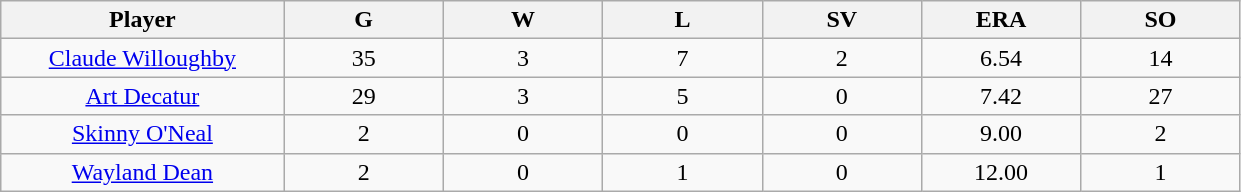<table class="wikitable sortable">
<tr>
<th bgcolor="#DDDDFF" width="16%">Player</th>
<th bgcolor="#DDDDFF" width="9%">G</th>
<th bgcolor="#DDDDFF" width="9%">W</th>
<th bgcolor="#DDDDFF" width="9%">L</th>
<th bgcolor="#DDDDFF" width="9%">SV</th>
<th bgcolor="#DDDDFF" width="9%">ERA</th>
<th bgcolor="#DDDDFF" width="9%">SO</th>
</tr>
<tr align="center">
<td><a href='#'>Claude Willoughby</a></td>
<td>35</td>
<td>3</td>
<td>7</td>
<td>2</td>
<td>6.54</td>
<td>14</td>
</tr>
<tr align="center">
<td><a href='#'>Art Decatur</a></td>
<td>29</td>
<td>3</td>
<td>5</td>
<td>0</td>
<td>7.42</td>
<td>27</td>
</tr>
<tr align="center">
<td><a href='#'>Skinny O'Neal</a></td>
<td>2</td>
<td>0</td>
<td>0</td>
<td>0</td>
<td>9.00</td>
<td>2</td>
</tr>
<tr align="center">
<td><a href='#'>Wayland Dean</a></td>
<td>2</td>
<td>0</td>
<td>1</td>
<td>0</td>
<td>12.00</td>
<td>1</td>
</tr>
</table>
